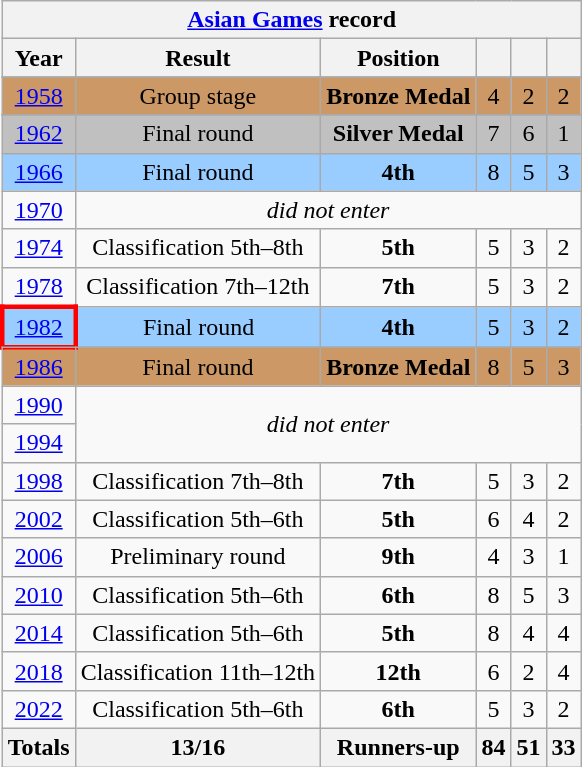<table class="wikitable" style="text-align: center;">
<tr>
<th colspan=6><a href='#'>Asian Games</a> record</th>
</tr>
<tr>
<th>Year</th>
<th>Result</th>
<th>Position</th>
<th></th>
<th></th>
<th></th>
</tr>
<tr>
</tr>
<tr style="background:#c96;">
<td> <a href='#'>1958</a></td>
<td>Group stage</td>
<td><strong>Bronze Medal</strong></td>
<td>4</td>
<td>2</td>
<td>2</td>
</tr>
<tr>
</tr>
<tr style="background:silver;">
<td> <a href='#'>1962</a></td>
<td>Final round</td>
<td><strong>Silver Medal</strong></td>
<td>7</td>
<td>6</td>
<td>1</td>
</tr>
<tr style="background:#9acdff;">
<td> <a href='#'>1966</a></td>
<td>Final round</td>
<td><strong>4th</strong></td>
<td>8</td>
<td>5</td>
<td>3</td>
</tr>
<tr>
<td> <a href='#'>1970</a></td>
<td colspan=6><em>did not enter</em></td>
</tr>
<tr>
<td> <a href='#'>1974</a></td>
<td>Classification 5th–8th</td>
<td><strong>5th</strong></td>
<td>5</td>
<td>3</td>
<td>2</td>
</tr>
<tr>
<td> <a href='#'>1978</a></td>
<td>Classification 7th–12th</td>
<td><strong>7th</strong></td>
<td>5</td>
<td>3</td>
<td>2</td>
</tr>
<tr style="background:#9acdff;">
<td style="border: 3px solid red"> <a href='#'>1982</a></td>
<td>Final round</td>
<td><strong>4th</strong></td>
<td>5</td>
<td>3</td>
<td>2</td>
</tr>
<tr>
</tr>
<tr style="background:#c96;">
<td> <a href='#'>1986</a></td>
<td>Final round</td>
<td><strong>Bronze Medal</strong></td>
<td>8</td>
<td>5</td>
<td>3</td>
</tr>
<tr>
<td> <a href='#'>1990</a></td>
<td colspan=6 rowspan=2><em>did not enter</em></td>
</tr>
<tr>
<td> <a href='#'>1994</a></td>
</tr>
<tr>
<td> <a href='#'>1998</a></td>
<td>Classification 7th–8th</td>
<td><strong>7th</strong></td>
<td>5</td>
<td>3</td>
<td>2</td>
</tr>
<tr>
<td> <a href='#'>2002</a></td>
<td>Classification 5th–6th</td>
<td><strong>5th</strong></td>
<td>6</td>
<td>4</td>
<td>2</td>
</tr>
<tr>
<td> <a href='#'>2006</a></td>
<td>Preliminary round</td>
<td><strong>9th</strong></td>
<td>4</td>
<td>3</td>
<td>1</td>
</tr>
<tr>
<td> <a href='#'>2010</a></td>
<td>Classification 5th–6th</td>
<td><strong>6th</strong></td>
<td>8</td>
<td>5</td>
<td>3</td>
</tr>
<tr>
<td> <a href='#'>2014</a></td>
<td>Classification 5th–6th</td>
<td><strong>5th</strong></td>
<td>8</td>
<td>4</td>
<td>4</td>
</tr>
<tr>
<td> <a href='#'>2018</a></td>
<td>Classification 11th–12th</td>
<td><strong>12th</strong></td>
<td>6</td>
<td>2</td>
<td>4</td>
</tr>
<tr>
<td> <a href='#'>2022</a></td>
<td>Classification 5th–6th</td>
<td><strong>6th</strong></td>
<td>5</td>
<td>3</td>
<td>2</td>
</tr>
<tr>
<th>Totals</th>
<th>13/16</th>
<th>Runners-up</th>
<th>84</th>
<th>51</th>
<th>33</th>
</tr>
</table>
